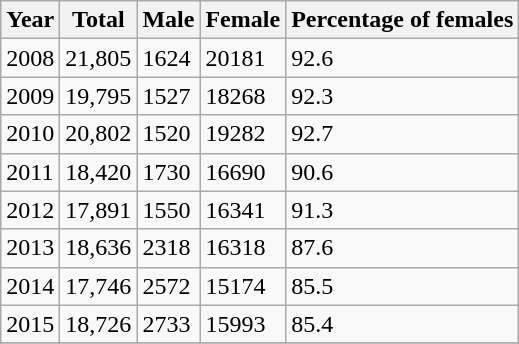<table class="wikitable">
<tr>
<th>Year</th>
<th>Total</th>
<th>Male</th>
<th>Female</th>
<th>Percentage of females</th>
</tr>
<tr>
<td>2008</td>
<td>21,805</td>
<td>1624</td>
<td>20181</td>
<td>92.6</td>
</tr>
<tr>
<td>2009</td>
<td>19,795</td>
<td>1527</td>
<td>18268</td>
<td>92.3</td>
</tr>
<tr>
<td>2010</td>
<td>20,802</td>
<td>1520</td>
<td>19282</td>
<td>92.7</td>
</tr>
<tr>
<td>2011</td>
<td>18,420</td>
<td>1730</td>
<td>16690</td>
<td>90.6</td>
</tr>
<tr>
<td>2012</td>
<td>17,891</td>
<td>1550</td>
<td>16341</td>
<td>91.3</td>
</tr>
<tr>
<td>2013</td>
<td>18,636</td>
<td>2318</td>
<td>16318</td>
<td>87.6</td>
</tr>
<tr>
<td>2014</td>
<td>17,746</td>
<td>2572</td>
<td>15174</td>
<td>85.5</td>
</tr>
<tr>
<td>2015</td>
<td>18,726</td>
<td>2733</td>
<td>15993</td>
<td>85.4</td>
</tr>
<tr>
</tr>
</table>
